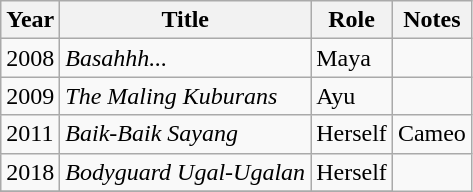<table class="wikitable sortable">
<tr>
<th>Year</th>
<th>Title</th>
<th>Role</th>
<th class="unsortable">Notes</th>
</tr>
<tr>
<td>2008</td>
<td><em>Basahhh...</em></td>
<td>Maya</td>
<td></td>
</tr>
<tr>
<td>2009</td>
<td><em>The Maling Kuburans</em></td>
<td>Ayu</td>
<td></td>
</tr>
<tr>
<td>2011</td>
<td><em>Baik-Baik Sayang</em></td>
<td>Herself</td>
<td>Cameo</td>
</tr>
<tr>
<td>2018</td>
<td><em>Bodyguard Ugal-Ugalan</em></td>
<td>Herself</td>
</tr>
<tr>
</tr>
</table>
